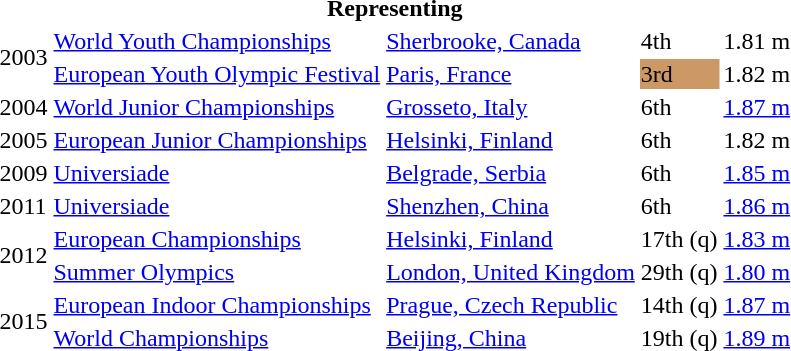<table>
<tr>
<th colspan="6">Representing </th>
</tr>
<tr>
<td rowspan=2>2003</td>
<td><a href='#'>World Youth Championships</a></td>
<td><a href='#'>Sherbrooke, Canada</a></td>
<td>4th</td>
<td>1.81 m</td>
</tr>
<tr>
<td><a href='#'>European Youth Olympic Festival</a></td>
<td><a href='#'>Paris, France</a></td>
<td bgcolor=cc9966>3rd</td>
<td>1.82 m</td>
</tr>
<tr>
<td>2004</td>
<td><a href='#'>World Junior Championships</a></td>
<td><a href='#'>Grosseto, Italy</a></td>
<td>6th</td>
<td><a href='#'>1.87 m</a></td>
</tr>
<tr>
<td>2005</td>
<td><a href='#'>European Junior Championships</a></td>
<td><a href='#'>Helsinki, Finland</a></td>
<td>6th</td>
<td>1.82 m</td>
</tr>
<tr>
<td>2009</td>
<td><a href='#'>Universiade</a></td>
<td><a href='#'>Belgrade, Serbia</a></td>
<td>6th</td>
<td><a href='#'>1.85 m</a></td>
</tr>
<tr>
<td>2011</td>
<td><a href='#'>Universiade</a></td>
<td><a href='#'>Shenzhen, China</a></td>
<td>6th</td>
<td><a href='#'>1.86 m</a></td>
</tr>
<tr>
<td rowspan=2>2012</td>
<td><a href='#'>European Championships</a></td>
<td><a href='#'>Helsinki, Finland</a></td>
<td>17th (q)</td>
<td><a href='#'>1.83 m</a></td>
</tr>
<tr>
<td><a href='#'>Summer Olympics</a></td>
<td><a href='#'>London, United Kingdom</a></td>
<td>29th (q)</td>
<td><a href='#'>1.80 m</a></td>
</tr>
<tr>
<td rowspan=2>2015</td>
<td><a href='#'>European Indoor Championships</a></td>
<td><a href='#'>Prague, Czech Republic</a></td>
<td>14th (q)</td>
<td><a href='#'>1.87 m</a></td>
</tr>
<tr>
<td><a href='#'>World Championships</a></td>
<td><a href='#'>Beijing, China</a></td>
<td>19th (q)</td>
<td><a href='#'>1.89 m</a></td>
</tr>
</table>
